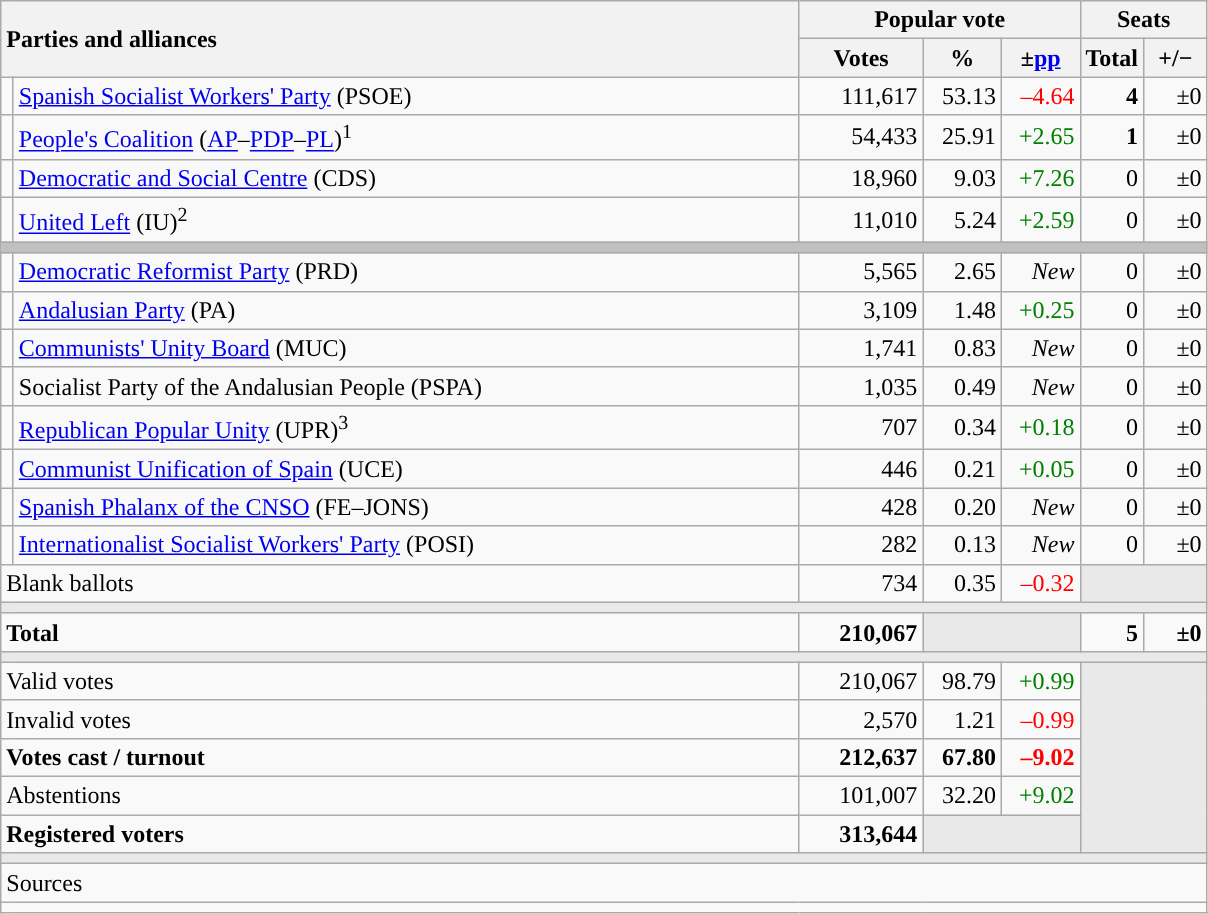<table class="wikitable" style="text-align:right;">
<tr>
<th style="text-align:left;" rowspan="2" colspan="2" width="525">Parties and alliances</th>
<th colspan="3">Popular vote</th>
<th colspan="2">Seats</th>
</tr>
<tr>
<th width="75">Votes</th>
<th width="45">%</th>
<th width="45">±<a href='#'>pp</a></th>
<th width="35">Total</th>
<th width="35">+/−</th>
</tr>
<tr>
<td width="1" style="color:inherit;background:"></td>
<td align="left"><a href='#'>Spanish Socialist Workers' Party</a> (PSOE)</td>
<td>111,617</td>
<td>53.13</td>
<td style="color:red;">–4.64</td>
<td><strong>4</strong></td>
<td>±0</td>
</tr>
<tr>
<td style="color:inherit;background:"></td>
<td align="left"><a href='#'>People's Coalition</a> (<a href='#'>AP</a>–<a href='#'>PDP</a>–<a href='#'>PL</a>)<sup>1</sup></td>
<td>54,433</td>
<td>25.91</td>
<td style="color:green;">+2.65</td>
<td><strong>1</strong></td>
<td>±0</td>
</tr>
<tr>
<td style="color:inherit;background:"></td>
<td align="left"><a href='#'>Democratic and Social Centre</a> (CDS)</td>
<td>18,960</td>
<td>9.03</td>
<td style="color:green;">+7.26</td>
<td>0</td>
<td>±0</td>
</tr>
<tr>
<td style="color:inherit;background:"></td>
<td align="left"><a href='#'>United Left</a> (IU)<sup>2</sup></td>
<td>11,010</td>
<td>5.24</td>
<td style="color:green;">+2.59</td>
<td>0</td>
<td>±0</td>
</tr>
<tr>
<td colspan="7" bgcolor="#C0C0C0"></td>
</tr>
<tr>
<td style="color:inherit;background:"></td>
<td align="left"><a href='#'>Democratic Reformist Party</a> (PRD)</td>
<td>5,565</td>
<td>2.65</td>
<td><em>New</em></td>
<td>0</td>
<td>±0</td>
</tr>
<tr>
<td style="color:inherit;background:"></td>
<td align="left"><a href='#'>Andalusian Party</a> (PA)</td>
<td>3,109</td>
<td>1.48</td>
<td style="color:green;">+0.25</td>
<td>0</td>
<td>±0</td>
</tr>
<tr>
<td style="color:inherit;background:"></td>
<td align="left"><a href='#'>Communists' Unity Board</a> (MUC)</td>
<td>1,741</td>
<td>0.83</td>
<td><em>New</em></td>
<td>0</td>
<td>±0</td>
</tr>
<tr>
<td style="color:inherit;background:"></td>
<td align="left">Socialist Party of the Andalusian People (PSPA)</td>
<td>1,035</td>
<td>0.49</td>
<td><em>New</em></td>
<td>0</td>
<td>±0</td>
</tr>
<tr>
<td style="color:inherit;background:"></td>
<td align="left"><a href='#'>Republican Popular Unity</a> (UPR)<sup>3</sup></td>
<td>707</td>
<td>0.34</td>
<td style="color:green;">+0.18</td>
<td>0</td>
<td>±0</td>
</tr>
<tr>
<td style="color:inherit;background:"></td>
<td align="left"><a href='#'>Communist Unification of Spain</a> (UCE)</td>
<td>446</td>
<td>0.21</td>
<td style="color:green;">+0.05</td>
<td>0</td>
<td>±0</td>
</tr>
<tr>
<td style="color:inherit;background:"></td>
<td align="left"><a href='#'>Spanish Phalanx of the CNSO</a> (FE–JONS)</td>
<td>428</td>
<td>0.20</td>
<td><em>New</em></td>
<td>0</td>
<td>±0</td>
</tr>
<tr>
<td style="color:inherit;background:"></td>
<td align="left"><a href='#'>Internationalist Socialist Workers' Party</a> (POSI)</td>
<td>282</td>
<td>0.13</td>
<td><em>New</em></td>
<td>0</td>
<td>±0</td>
</tr>
<tr>
<td align="left" colspan="2">Blank ballots</td>
<td>734</td>
<td>0.35</td>
<td style="color:red;">–0.32</td>
<td bgcolor="#E9E9E9" colspan="2"></td>
</tr>
<tr>
<td colspan="7" bgcolor="#E9E9E9"></td>
</tr>
<tr style="font-weight:bold;">
<td align="left" colspan="2">Total</td>
<td>210,067</td>
<td bgcolor="#E9E9E9" colspan="2"></td>
<td>5</td>
<td>±0</td>
</tr>
<tr>
<td colspan="7" bgcolor="#E9E9E9"></td>
</tr>
<tr>
<td align="left" colspan="2">Valid votes</td>
<td>210,067</td>
<td>98.79</td>
<td style="color:green;">+0.99</td>
<td bgcolor="#E9E9E9" colspan="2" rowspan="5"></td>
</tr>
<tr>
<td align="left" colspan="2">Invalid votes</td>
<td>2,570</td>
<td>1.21</td>
<td style="color:red;">–0.99</td>
</tr>
<tr style="font-weight:bold;">
<td align="left" colspan="2">Votes cast / turnout</td>
<td>212,637</td>
<td>67.80</td>
<td style="color:red;">–9.02</td>
</tr>
<tr>
<td align="left" colspan="2">Abstentions</td>
<td>101,007</td>
<td>32.20</td>
<td style="color:green;">+9.02</td>
</tr>
<tr style="font-weight:bold;">
<td align="left" colspan="2">Registered voters</td>
<td>313,644</td>
<td bgcolor="#E9E9E9" colspan="2"></td>
</tr>
<tr>
<td colspan="7" bgcolor="#E9E9E9"></td>
</tr>
<tr>
<td align="left" colspan="7">Sources</td>
</tr>
<tr>
<td colspan="7" style="text-align:left; max-width:790px;"></td>
</tr>
</table>
